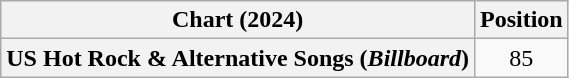<table class="wikitable plainrowheaders" style="text-align:center">
<tr>
<th scope="col">Chart (2024)</th>
<th scope="col">Position</th>
</tr>
<tr>
<th scope="row">US Hot Rock & Alternative Songs (<em>Billboard</em>)</th>
<td>85</td>
</tr>
</table>
